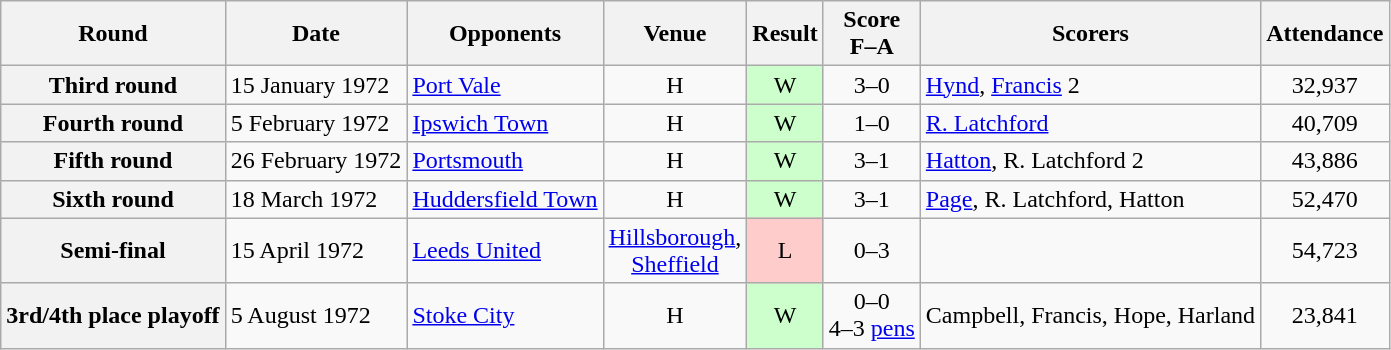<table class="wikitable plainrowheaders" style="text-align:center">
<tr>
<th scope="col">Round</th>
<th scope="col">Date</th>
<th scope="col">Opponents</th>
<th scope="col">Venue</th>
<th scope="col">Result</th>
<th scope="col">Score<br>F–A</th>
<th scope="col">Scorers</th>
<th scope="col">Attendance</th>
</tr>
<tr>
<th scope="row">Third round</th>
<td align="left">15 January 1972</td>
<td align="left"><a href='#'>Port Vale</a></td>
<td>H</td>
<td style=background:#cfc>W</td>
<td>3–0</td>
<td align="left"><a href='#'>Hynd</a>, <a href='#'>Francis</a> 2</td>
<td>32,937</td>
</tr>
<tr>
<th scope="row">Fourth round</th>
<td align="left">5 February 1972</td>
<td align="left"><a href='#'>Ipswich Town</a></td>
<td>H</td>
<td style=background:#cfc>W</td>
<td>1–0</td>
<td align="left"><a href='#'>R. Latchford</a></td>
<td>40,709</td>
</tr>
<tr>
<th scope="row">Fifth round</th>
<td align="left">26 February 1972</td>
<td align="left"><a href='#'>Portsmouth</a></td>
<td>H</td>
<td style=background:#cfc>W</td>
<td>3–1</td>
<td align="left"><a href='#'>Hatton</a>, R. Latchford 2</td>
<td>43,886</td>
</tr>
<tr>
<th scope="row">Sixth round</th>
<td align="left">18 March 1972</td>
<td align="left"><a href='#'>Huddersfield Town</a></td>
<td>H</td>
<td style=background:#cfc>W</td>
<td>3–1</td>
<td align="left"><a href='#'>Page</a>, R. Latchford, Hatton</td>
<td>52,470</td>
</tr>
<tr>
<th scope="row">Semi-final</th>
<td align="left">15 April 1972</td>
<td align="left"><a href='#'>Leeds United</a></td>
<td><a href='#'>Hillsborough</a>,<br><a href='#'>Sheffield</a></td>
<td style=background:#fcc>L</td>
<td>0–3</td>
<td align="left"></td>
<td>54,723</td>
</tr>
<tr>
<th scope="row">3rd/4th place playoff</th>
<td align="left">5 August 1972</td>
<td align="left"><a href='#'>Stoke City</a></td>
<td>H</td>
<td style=background:#cfc>W</td>
<td>0–0<br>4–3 <a href='#'>pens</a></td>
<td align="left">Campbell, Francis, Hope, Harland</td>
<td>23,841</td>
</tr>
</table>
